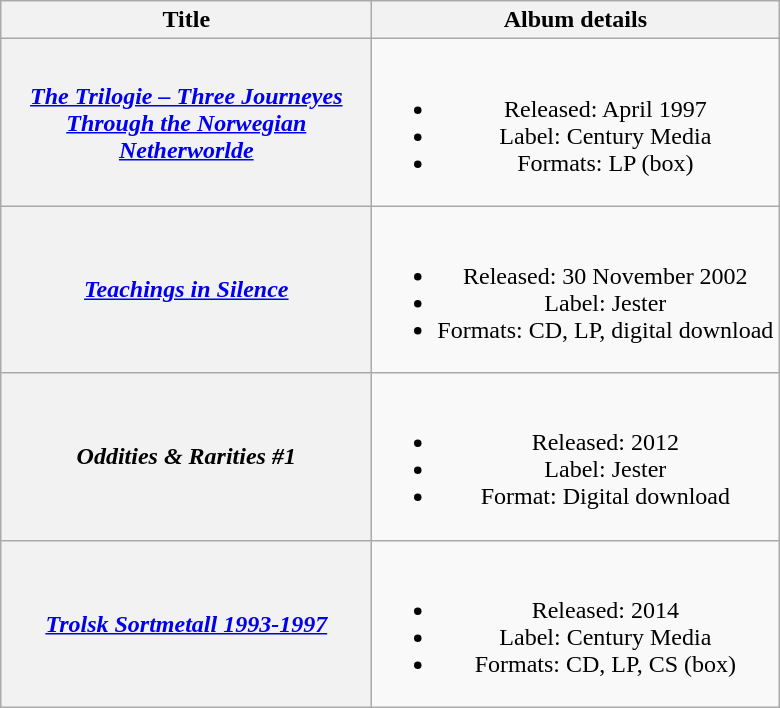<table class="wikitable plainrowheaders" style="text-align:center;">
<tr>
<th scope="col" style="width:15em;">Title</th>
<th scope="col">Album details</th>
</tr>
<tr>
<th scope="row"><em><a href='#'>The Trilogie – Three Journeyes<br>Through the Norwegian Netherworlde</a></em></th>
<td><br><ul><li>Released: April 1997</li><li>Label: Century Media</li><li>Formats: LP (box)</li></ul></td>
</tr>
<tr>
<th scope="row"><em><a href='#'>Teachings in Silence</a></em></th>
<td><br><ul><li>Released: 30 November 2002</li><li>Label: Jester</li><li>Formats: CD, LP, digital download</li></ul></td>
</tr>
<tr>
<th scope="row"><em>Oddities & Rarities #1</em></th>
<td><br><ul><li>Released: 2012</li><li>Label: Jester</li><li>Format: Digital download</li></ul></td>
</tr>
<tr>
<th scope="row"><em><a href='#'>Trolsk Sortmetall 1993-1997</a></em></th>
<td><br><ul><li>Released: 2014</li><li>Label: Century Media</li><li>Formats: CD, LP, CS (box)</li></ul></td>
</tr>
</table>
